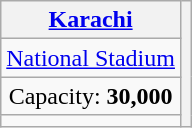<table class="wikitable" style="text-align:center">
<tr>
<th><a href='#'>Karachi</a></th>
<th rowspan="4"></th>
</tr>
<tr>
<td><a href='#'>National Stadium</a></td>
</tr>
<tr>
<td>Capacity: <strong>30,000</strong></td>
</tr>
<tr>
<td></td>
</tr>
</table>
